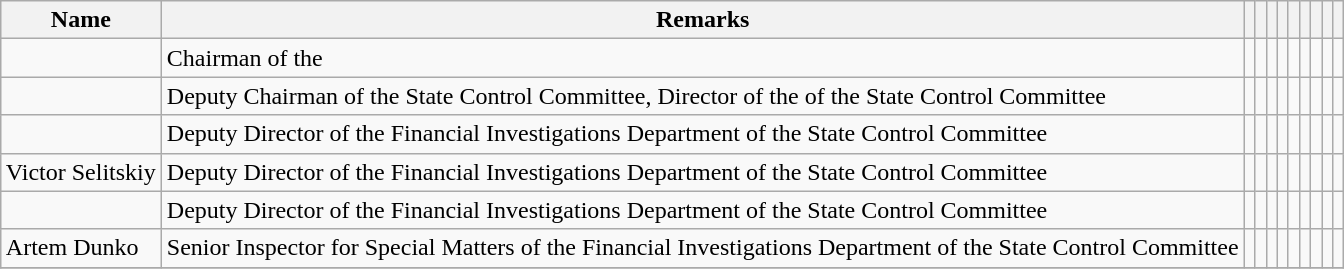<table class="wikitable sortable" style="margin: auto">
<tr>
<th>Name</th>
<th>Remarks</th>
<th></th>
<th></th>
<th></th>
<th></th>
<th></th>
<th></th>
<th></th>
<th></th>
<th></th>
</tr>
<tr>
<td></td>
<td>Chairman of the </td>
<td></td>
<td></td>
<td></td>
<td style="text-align:center;"></td>
<td></td>
<td></td>
<td></td>
<td style="text-align:center;"></td>
<td style="text-align:center;"></td>
</tr>
<tr>
<td></td>
<td>Deputy Chairman of the State Control Committee, Director of the  of the State Control Committee</td>
<td></td>
<td></td>
<td></td>
<td style="text-align:center;"></td>
<td></td>
<td></td>
<td style="text-align:center;"></td>
<td style="text-align:center;"></td>
<td style="text-align:center;"></td>
</tr>
<tr>
<td></td>
<td>Deputy Director of the Financial Investigations Department of the State Control Committee</td>
<td></td>
<td></td>
<td></td>
<td style="text-align:center;"></td>
<td></td>
<td></td>
<td></td>
<td style="text-align:center;"></td>
<td style="text-align:center;"></td>
</tr>
<tr>
<td>Victor Selitskiy</td>
<td>Deputy Director of the Financial Investigations Department of the State Control Committee</td>
<td></td>
<td></td>
<td></td>
<td></td>
<td></td>
<td></td>
<td style="text-align:center;"></td>
<td></td>
<td></td>
</tr>
<tr>
<td></td>
<td>Deputy Director of the Financial Investigations Department of the State Control Committee</td>
<td></td>
<td></td>
<td></td>
<td></td>
<td></td>
<td></td>
<td style="text-align:center;"></td>
<td></td>
<td></td>
</tr>
<tr>
<td>Artem Dunko</td>
<td>Senior Inspector for Special Matters of the Financial Investigations Department of the State Control Committee</td>
<td></td>
<td></td>
<td></td>
<td style="text-align:center;"></td>
<td style="text-align:center;"></td>
<td></td>
<td style="text-align:center;"></td>
<td style="text-align:center;"></td>
<td style="text-align:center;"></td>
</tr>
<tr>
</tr>
</table>
